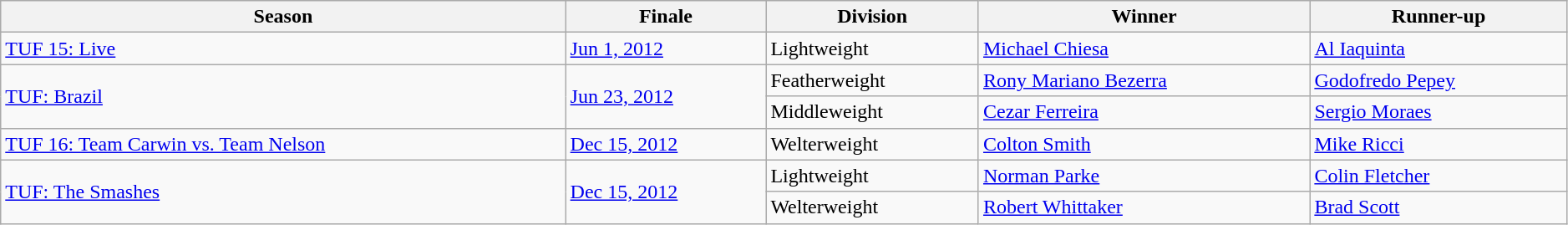<table class="wikitable" style="width:99%;">
<tr>
<th>Season</th>
<th>Finale</th>
<th>Division</th>
<th>Winner</th>
<th>Runner-up</th>
</tr>
<tr>
<td style="text-align:left"><a href='#'>TUF 15: Live</a></td>
<td><a href='#'>Jun 1, 2012</a></td>
<td>Lightweight</td>
<td><a href='#'>Michael Chiesa</a></td>
<td><a href='#'>Al Iaquinta</a></td>
</tr>
<tr>
<td rowspan="2" style="text-align:left"><a href='#'>TUF: Brazil</a></td>
<td rowspan="2"><a href='#'>Jun 23, 2012</a></td>
<td>Featherweight</td>
<td><a href='#'>Rony Mariano Bezerra</a></td>
<td><a href='#'>Godofredo Pepey</a></td>
</tr>
<tr>
<td>Middleweight</td>
<td><a href='#'>Cezar Ferreira</a></td>
<td><a href='#'>Sergio Moraes</a></td>
</tr>
<tr>
<td style="text-align:left"><a href='#'>TUF 16: Team Carwin vs. Team Nelson</a></td>
<td><a href='#'>Dec 15, 2012</a></td>
<td>Welterweight</td>
<td><a href='#'>Colton Smith</a></td>
<td><a href='#'>Mike Ricci</a></td>
</tr>
<tr>
<td rowspan="2" style="text-align:left"><a href='#'>TUF: The Smashes</a></td>
<td rowspan="2"><a href='#'>Dec 15, 2012</a></td>
<td>Lightweight</td>
<td><a href='#'>Norman Parke</a></td>
<td><a href='#'>Colin Fletcher</a></td>
</tr>
<tr>
<td>Welterweight</td>
<td><a href='#'>Robert Whittaker</a></td>
<td><a href='#'>Brad Scott</a></td>
</tr>
</table>
